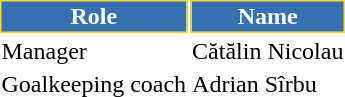<table class="toccolours">
<tr>
<th style="background:#3670b0;color:#FFFFFF;border:1px solid #f1d937">Role</th>
<th style="background:#3670b0;color:#FFFFFF;border:1px solid #f1d937">Name</th>
</tr>
<tr>
<td>Manager</td>
<td> Cătălin Nicolau</td>
</tr>
<tr>
<td>Goalkeeping coach</td>
<td> Adrian Sîrbu</td>
</tr>
</table>
